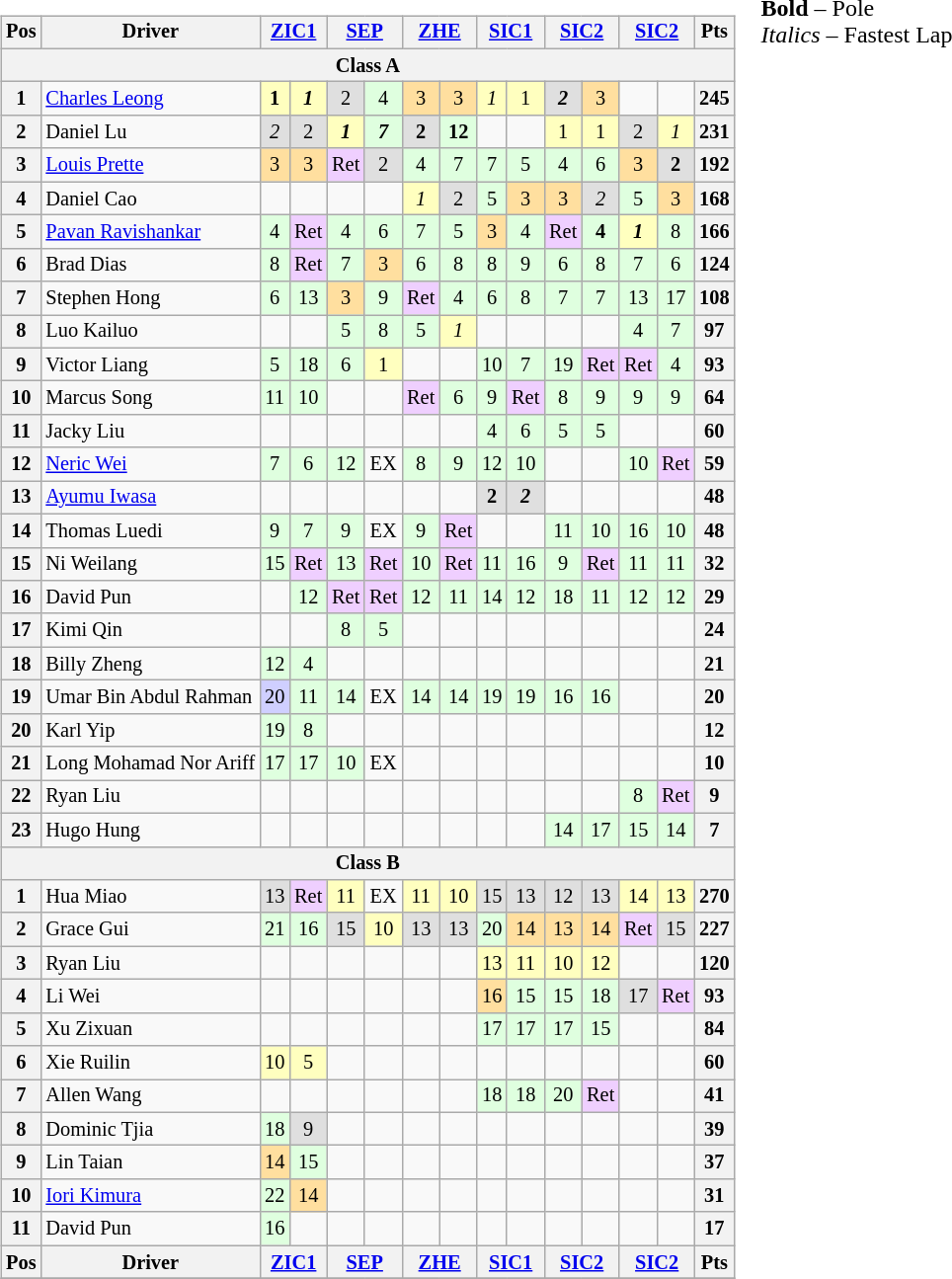<table>
<tr>
<td valign="top"><br><table align="left"| class="wikitable" style="font-size: 85%; text-align: center">
<tr valign="top">
<th valign="middle">Pos</th>
<th valign="middle">Driver</th>
<th colspan=2><a href='#'>ZIC1</a><br></th>
<th colspan=2><a href='#'>SEP</a><br></th>
<th colspan=2><a href='#'>ZHE</a><br></th>
<th colspan=2><a href='#'>SIC1</a><br></th>
<th colspan=2><a href='#'>SIC2</a><br></th>
<th colspan=2><a href='#'>SIC2</a><br></th>
<th valign="middle">Pts</th>
</tr>
<tr>
<th colspan=15>Class A</th>
</tr>
<tr>
<th>1</th>
<td align="left"> <a href='#'>Charles Leong</a></td>
<td style="background:#ffffbf;"><strong>1</strong></td>
<td style="background:#ffffbf;"><strong><em>1</em></strong></td>
<td style="background:#dfdfdf;">2</td>
<td style="background:#dfffdf;">4</td>
<td style="background:#ffdf9f;">3</td>
<td style="background:#ffdf9f;">3</td>
<td style="background:#ffffbf;"><em>1</em></td>
<td style="background:#ffffbf;">1</td>
<td style="background:#dfdfdf;"><strong><em>2</em></strong></td>
<td style="background:#ffdf9f;">3</td>
<td></td>
<td></td>
<th>245</th>
</tr>
<tr>
<th>2</th>
<td align="left"> Daniel Lu</td>
<td style="background:#dfdfdf;"><em>2</em></td>
<td style="background:#dfdfdf;">2</td>
<td style="background:#ffffbf;"><strong><em>1</em></strong></td>
<td style="background:#dfffdf;"><strong><em>7</em></strong></td>
<td style="background:#dfdfdf;"><strong>2</strong></td>
<td style="background:#dfffdf;"><strong>12</strong></td>
<td></td>
<td></td>
<td style="background:#ffffbf;">1</td>
<td style="background:#ffffbf;">1</td>
<td style="background:#dfdfdf;">2</td>
<td style="background:#ffffbf;"><em>1</em></td>
<th>231</th>
</tr>
<tr>
<th>3</th>
<td align="left"> <a href='#'>Louis Prette</a></td>
<td style="background:#ffdf9f;">3</td>
<td style="background:#ffdf9f;">3</td>
<td style="background:#efcfff;">Ret</td>
<td style="background:#dfdfdf;">2</td>
<td style="background:#dfffdf;">4</td>
<td style="background:#dfffdf;">7</td>
<td style="background:#dfffdf;">7</td>
<td style="background:#dfffdf;">5</td>
<td style="background:#dfffdf;">4</td>
<td style="background:#dfffdf;">6</td>
<td style="background:#ffdf9f;">3</td>
<td style="background:#dfdfdf;"><strong>2</strong></td>
<th>192</th>
</tr>
<tr>
<th>4</th>
<td align="left"> Daniel Cao</td>
<td></td>
<td></td>
<td></td>
<td></td>
<td style="background:#ffffbf;"><em>1</em></td>
<td style="background:#dfdfdf;">2</td>
<td style="background:#dfffdf;">5</td>
<td style="background:#ffdf9f;">3</td>
<td style="background:#ffdf9f;">3</td>
<td style="background:#dfdfdf;"><em>2</em></td>
<td style="background:#dfffdf;">5</td>
<td style="background:#ffdf9f;">3</td>
<th>168</th>
</tr>
<tr>
<th>5</th>
<td align="left"> <a href='#'>Pavan Ravishankar</a></td>
<td style="background:#dfffdf;">4</td>
<td style="background:#efcfff;">Ret</td>
<td style="background:#dfffdf;">4</td>
<td style="background:#dfffdf;">6</td>
<td style="background:#dfffdf;">7</td>
<td style="background:#dfffdf;">5</td>
<td style="background:#ffdf9f;">3</td>
<td style="background:#dfffdf;">4</td>
<td style="background:#efcfff;">Ret</td>
<td style="background:#dfffdf;"><strong>4</strong></td>
<td style="background:#ffffbf;"><strong><em>1</em></strong></td>
<td style="background:#dfffdf;">8</td>
<th>166</th>
</tr>
<tr>
<th>6</th>
<td align="left"> Brad Dias</td>
<td style="background:#dfffdf;">8</td>
<td style="background:#efcfff;">Ret</td>
<td style="background:#dfffdf;">7</td>
<td style="background:#ffdf9f;">3</td>
<td style="background:#dfffdf;">6</td>
<td style="background:#dfffdf;">8</td>
<td style="background:#dfffdf;">8</td>
<td style="background:#dfffdf;">9</td>
<td style="background:#dfffdf;">6</td>
<td style="background:#dfffdf;">8</td>
<td style="background:#dfffdf;">7</td>
<td style="background:#dfffdf;">6</td>
<th>124</th>
</tr>
<tr>
<th>7</th>
<td align="left"> Stephen Hong</td>
<td style="background:#dfffdf;">6</td>
<td style="background:#dfffdf;">13</td>
<td style="background:#ffdf9f;">3</td>
<td style="background:#dfffdf;">9</td>
<td style="background:#efcfff;">Ret</td>
<td style="background:#dfffdf;">4</td>
<td style="background:#dfffdf;">6</td>
<td style="background:#dfffdf;">8</td>
<td style="background:#dfffdf;">7</td>
<td style="background:#dfffdf;">7</td>
<td style="background:#dfffdf;">13</td>
<td style="background:#dfffdf;">17</td>
<th>108</th>
</tr>
<tr>
<th>8</th>
<td align="left"> Luo Kailuo</td>
<td></td>
<td></td>
<td style="background:#dfffdf;">5</td>
<td style="background:#dfffdf;">8</td>
<td style="background:#dfffdf;">5</td>
<td style="background:#ffffbf;"><em>1</em></td>
<td></td>
<td></td>
<td></td>
<td></td>
<td style="background:#dfffdf;">4</td>
<td style="background:#dfffdf;">7</td>
<th>97</th>
</tr>
<tr>
<th>9</th>
<td align="left"> Victor Liang</td>
<td style="background:#dfffdf;">5</td>
<td style="background:#dfffdf;">18</td>
<td style="background:#dfffdf;">6</td>
<td style="background:#ffffbf;">1</td>
<td></td>
<td></td>
<td style="background:#dfffdf;">10</td>
<td style="background:#dfffdf;">7</td>
<td style="background:#dfffdf;">19</td>
<td style="background:#efcfff;">Ret</td>
<td style="background:#efcfff;">Ret</td>
<td style="background:#dfffdf;">4</td>
<th>93</th>
</tr>
<tr>
<th>10</th>
<td align="left"> Marcus Song</td>
<td style="background:#dfffdf;">11</td>
<td style="background:#dfffdf;">10</td>
<td></td>
<td></td>
<td style="background:#efcfff;">Ret</td>
<td style="background:#dfffdf;">6</td>
<td style="background:#dfffdf;">9</td>
<td style="background:#efcfff;">Ret</td>
<td style="background:#dfffdf;">8</td>
<td style="background:#dfffdf;">9</td>
<td style="background:#dfffdf;">9</td>
<td style="background:#dfffdf;">9</td>
<th>64</th>
</tr>
<tr>
<th>11</th>
<td align="left"> Jacky Liu</td>
<td></td>
<td></td>
<td></td>
<td></td>
<td></td>
<td></td>
<td style="background:#dfffdf;">4</td>
<td style="background:#dfffdf;">6</td>
<td style="background:#dfffdf;">5</td>
<td style="background:#dfffdf;">5</td>
<td></td>
<td></td>
<th>60</th>
</tr>
<tr>
<th>12</th>
<td align="left"> <a href='#'>Neric Wei</a></td>
<td style="background:#dfffdf;">7</td>
<td style="background:#dfffdf;">6</td>
<td style="background:#dfffdf;">12</td>
<td>EX</td>
<td style="background:#dfffdf;">8</td>
<td style="background:#dfffdf;">9</td>
<td style="background:#dfffdf;">12</td>
<td style="background:#dfffdf;">10</td>
<td></td>
<td></td>
<td style="background:#dfffdf;">10</td>
<td style="background:#efcfff;">Ret</td>
<th>59</th>
</tr>
<tr>
<th>13</th>
<td align="left"> <a href='#'>Ayumu Iwasa</a></td>
<td></td>
<td></td>
<td></td>
<td></td>
<td></td>
<td></td>
<td style="background:#dfdfdf;"><strong>2</strong></td>
<td style="background:#dfdfdf;"><strong><em>2</em></strong></td>
<td></td>
<td></td>
<td></td>
<td></td>
<th>48</th>
</tr>
<tr>
<th>14</th>
<td align="left"> Thomas Luedi</td>
<td style="background:#dfffdf;">9</td>
<td style="background:#dfffdf;">7</td>
<td style="background:#dfffdf;">9</td>
<td>EX</td>
<td style="background:#dfffdf;">9</td>
<td style="background:#efcfff;">Ret</td>
<td></td>
<td></td>
<td style="background:#dfffdf;">11</td>
<td style="background:#dfffdf;">10</td>
<td style="background:#dfffdf;">16</td>
<td style="background:#dfffdf;">10</td>
<th>48</th>
</tr>
<tr>
<th>15</th>
<td align="left"> Ni Weilang</td>
<td style="background:#dfffdf;">15</td>
<td style="background:#efcfff;">Ret</td>
<td style="background:#dfffdf;">13</td>
<td style="background:#efcfff;">Ret</td>
<td style="background:#dfffdf;">10</td>
<td style="background:#efcfff;">Ret</td>
<td style="background:#dfffdf;">11</td>
<td style="background:#dfffdf;">16</td>
<td style="background:#dfffdf;">9</td>
<td style="background:#efcfff;">Ret</td>
<td style="background:#dfffdf;">11</td>
<td style="background:#dfffdf;">11</td>
<th>32</th>
</tr>
<tr>
<th>16</th>
<td align="left"> David Pun</td>
<td></td>
<td style="background:#dfffdf;">12</td>
<td style="background:#efcfff;">Ret</td>
<td style="background:#efcfff;">Ret</td>
<td style="background:#dfffdf;">12</td>
<td style="background:#dfffdf;">11</td>
<td style="background:#dfffdf;">14</td>
<td style="background:#dfffdf;">12</td>
<td style="background:#dfffdf;">18</td>
<td style="background:#dfffdf;">11</td>
<td style="background:#dfffdf;">12</td>
<td style="background:#dfffdf;">12</td>
<th>29</th>
</tr>
<tr>
<th>17</th>
<td align="left"> Kimi Qin</td>
<td></td>
<td></td>
<td style="background:#dfffdf;">8</td>
<td style="background:#dfffdf;">5</td>
<td></td>
<td></td>
<td></td>
<td></td>
<td></td>
<td></td>
<td></td>
<td></td>
<th>24</th>
</tr>
<tr>
<th>18</th>
<td align="left"> Billy Zheng</td>
<td style="background:#dfffdf;">12</td>
<td style="background:#dfffdf;">4</td>
<td></td>
<td></td>
<td></td>
<td></td>
<td></td>
<td></td>
<td></td>
<td></td>
<td></td>
<td></td>
<th>21</th>
</tr>
<tr>
<th>19</th>
<td align="left"> Umar Bin Abdul Rahman</td>
<td style="background:#cfcfff;">20</td>
<td style="background:#dfffdf;">11</td>
<td style="background:#dfffdf;">14</td>
<td>EX</td>
<td style="background:#dfffdf;">14</td>
<td style="background:#dfffdf;">14</td>
<td style="background:#dfffdf;">19</td>
<td style="background:#dfffdf;">19</td>
<td style="background:#dfffdf;">16</td>
<td style="background:#dfffdf;">16</td>
<td></td>
<td></td>
<th>20</th>
</tr>
<tr>
<th>20</th>
<td align="left"> Karl Yip</td>
<td style="background:#dfffdf;">19</td>
<td style="background:#dfffdf;">8</td>
<td></td>
<td></td>
<td></td>
<td></td>
<td></td>
<td></td>
<td></td>
<td></td>
<td></td>
<td></td>
<th>12</th>
</tr>
<tr>
<th>21</th>
<td align="left" nowrap> Long Mohamad Nor Ariff</td>
<td style="background:#dfffdf;">17</td>
<td style="background:#dfffdf;">17</td>
<td style="background:#dfffdf;">10</td>
<td>EX</td>
<td></td>
<td></td>
<td></td>
<td></td>
<td></td>
<td></td>
<td></td>
<td></td>
<th>10</th>
</tr>
<tr>
<th>22</th>
<td align="left"> Ryan Liu</td>
<td></td>
<td></td>
<td></td>
<td></td>
<td></td>
<td></td>
<td></td>
<td></td>
<td></td>
<td></td>
<td style="background:#dfffdf;">8</td>
<td style="background:#efcfff;">Ret</td>
<th>9</th>
</tr>
<tr>
<th>23</th>
<td align="left"> Hugo Hung</td>
<td></td>
<td></td>
<td></td>
<td></td>
<td></td>
<td></td>
<td></td>
<td></td>
<td style="background:#dfffdf;">14</td>
<td style="background:#dfffdf;">17</td>
<td style="background:#dfffdf;">15</td>
<td style="background:#dfffdf;">14</td>
<th>7</th>
</tr>
<tr>
<th colspan=15>Class B</th>
</tr>
<tr>
<th>1</th>
<td align="left"> Hua Miao</td>
<td style="background:#dfdfdf;">13</td>
<td style="background:#efcfff;">Ret</td>
<td style="background:#ffffbf;">11</td>
<td>EX</td>
<td style="background:#ffffbf;">11</td>
<td style="background:#ffffbf;">10</td>
<td style="background:#dfdfdf;">15</td>
<td style="background:#dfdfdf;">13</td>
<td style="background:#dfdfdf;">12</td>
<td style="background:#dfdfdf;">13</td>
<td style="background:#ffffbf;">14</td>
<td style="background:#ffffbf;">13</td>
<th>270</th>
</tr>
<tr>
<th>2</th>
<td align="left"> Grace Gui</td>
<td style="background:#dfffdf;">21</td>
<td style="background:#dfffdf;">16</td>
<td style="background:#dfdfdf;">15</td>
<td style="background:#ffffbf;">10</td>
<td style="background:#dfdfdf;">13</td>
<td style="background:#dfdfdf;">13</td>
<td style="background:#dfffdf;">20</td>
<td style="background:#ffdf9f;">14</td>
<td style="background:#ffdf9f;">13</td>
<td style="background:#ffdf9f;">14</td>
<td style="background:#efcfff;">Ret</td>
<td style="background:#dfdfdf;">15</td>
<th>227</th>
</tr>
<tr>
<th>3</th>
<td align="left"> Ryan Liu</td>
<td></td>
<td></td>
<td></td>
<td></td>
<td></td>
<td></td>
<td style="background:#ffffbf;">13</td>
<td style="background:#ffffbf;">11</td>
<td style="background:#ffffbf;">10</td>
<td style="background:#ffffbf;">12</td>
<td></td>
<td></td>
<th>120</th>
</tr>
<tr>
<th>4</th>
<td align="left"> Li Wei</td>
<td></td>
<td></td>
<td></td>
<td></td>
<td></td>
<td></td>
<td style="background:#ffdf9f;">16</td>
<td style="background:#dfffdf;">15</td>
<td style="background:#dfffdf;">15</td>
<td style="background:#dfffdf;">18</td>
<td style="background:#dfdfdf;">17</td>
<td style="background:#efcfff;">Ret</td>
<th>93</th>
</tr>
<tr>
<th>5</th>
<td align="left"> Xu Zixuan</td>
<td></td>
<td></td>
<td></td>
<td></td>
<td></td>
<td></td>
<td style="background:#dfffdf;">17</td>
<td style="background:#dfffdf;">17</td>
<td style="background:#dfffdf;">17</td>
<td style="background:#dfffdf;">15</td>
<td></td>
<td></td>
<th>84</th>
</tr>
<tr>
<th>6</th>
<td align="left"> Xie Ruilin</td>
<td style="background:#ffffbf;">10</td>
<td style="background:#ffffbf;">5</td>
<td></td>
<td></td>
<td></td>
<td></td>
<td></td>
<td></td>
<td></td>
<td></td>
<td></td>
<td></td>
<th>60</th>
</tr>
<tr>
<th>7</th>
<td align="left"> Allen Wang</td>
<td></td>
<td></td>
<td></td>
<td></td>
<td></td>
<td></td>
<td style="background:#dfffdf;">18</td>
<td style="background:#dfffdf;">18</td>
<td style="background:#dfffdf;">20</td>
<td style="background:#efcfff;">Ret</td>
<td></td>
<td></td>
<th>41</th>
</tr>
<tr>
<th>8</th>
<td align="left"> Dominic Tjia</td>
<td style="background:#dfffdf;">18</td>
<td style="background:#dfdfdf;">9</td>
<td></td>
<td></td>
<td></td>
<td></td>
<td></td>
<td></td>
<td></td>
<td></td>
<td></td>
<td></td>
<th>39</th>
</tr>
<tr>
<th>9</th>
<td align="left"> Lin Taian</td>
<td style="background:#ffdf9f;">14</td>
<td style="background:#dfffdf;">15</td>
<td></td>
<td></td>
<td></td>
<td></td>
<td></td>
<td></td>
<td></td>
<td></td>
<td></td>
<td></td>
<th>37</th>
</tr>
<tr>
<th>10</th>
<td align="left"> <a href='#'>Iori Kimura</a></td>
<td style="background:#dfffdf;">22</td>
<td style="background:#ffdf9f;">14</td>
<td></td>
<td></td>
<td></td>
<td></td>
<td></td>
<td></td>
<td></td>
<td></td>
<td></td>
<td></td>
<th>31</th>
</tr>
<tr>
<th>11</th>
<td align="left"> David Pun</td>
<td style="background:#dfffdf;">16</td>
<td></td>
<td></td>
<td></td>
<td></td>
<td></td>
<td></td>
<td></td>
<td></td>
<td></td>
<td></td>
<td></td>
<th>17</th>
</tr>
<tr valign="top">
<th valign="middle">Pos</th>
<th valign="middle">Driver</th>
<th colspan=2><a href='#'>ZIC1</a><br></th>
<th colspan=2><a href='#'>SEP</a><br></th>
<th colspan=2><a href='#'>ZHE</a><br></th>
<th colspan=2><a href='#'>SIC1</a><br></th>
<th colspan=2><a href='#'>SIC2</a><br></th>
<th colspan=2><a href='#'>SIC2</a><br></th>
<th valign="middle">Pts</th>
</tr>
<tr>
</tr>
</table>
</td>
<td valign="top"><br>
<span><strong>Bold</strong> – Pole<br>
<em>Italics</em> – Fastest Lap</span></td>
</tr>
</table>
